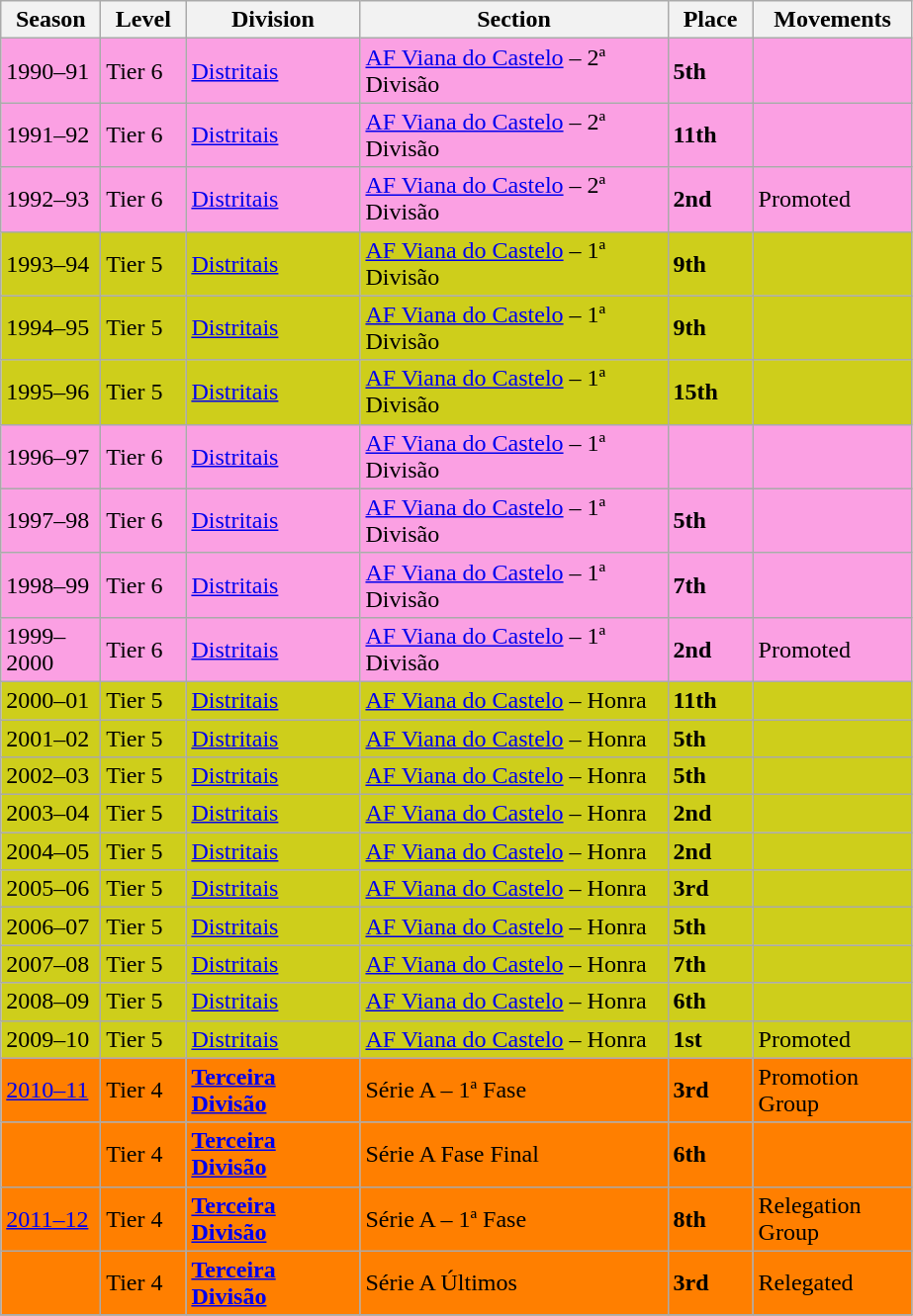<table class="wikitable" style="text-align: left;">
<tr>
<th style="width: 60px;"><strong>Season</strong></th>
<th style="width: 50px;"><strong>Level</strong></th>
<th style="width: 110px;"><strong>Division</strong></th>
<th style="width: 200px;"><strong>Section</strong></th>
<th style="width: 50px;"><strong>Place</strong></th>
<th style="width: 100px;"><strong>Movements</strong></th>
</tr>
<tr>
<td style="background:#FBA0E3;">1990–91</td>
<td style="background:#FBA0E3;">Tier 6</td>
<td style="background:#FBA0E3;"><a href='#'>Distritais</a></td>
<td style="background:#FBA0E3;"><a href='#'>AF Viana do Castelo</a> – 2ª Divisão</td>
<td style="background:#FBA0E3;"><strong>5th</strong></td>
<td style="background:#FBA0E3;"></td>
</tr>
<tr>
<td style="background:#FBA0E3;">1991–92</td>
<td style="background:#FBA0E3;">Tier 6</td>
<td style="background:#FBA0E3;"><a href='#'>Distritais</a></td>
<td style="background:#FBA0E3;"><a href='#'>AF Viana do Castelo</a> – 2ª Divisão</td>
<td style="background:#FBA0E3;"><strong>11th</strong></td>
<td style="background:#FBA0E3;"></td>
</tr>
<tr>
<td style="background:#FBA0E3;">1992–93</td>
<td style="background:#FBA0E3;">Tier 6</td>
<td style="background:#FBA0E3;"><a href='#'>Distritais</a></td>
<td style="background:#FBA0E3;"><a href='#'>AF Viana do Castelo</a> – 2ª Divisão</td>
<td style="background:#FBA0E3;"><strong>2nd</strong></td>
<td style="background:#FBA0E3;">Promoted</td>
</tr>
<tr>
<td style="background:#CECE1B;">1993–94</td>
<td style="background:#CECE1B;">Tier 5</td>
<td style="background:#CECE1B;"><a href='#'>Distritais</a></td>
<td style="background:#CECE1B;"><a href='#'>AF Viana do Castelo</a> – 1ª Divisão</td>
<td style="background:#CECE1B;"><strong>9th</strong></td>
<td style="background:#CECE1B;"></td>
</tr>
<tr>
<td style="background:#CECE1B;">1994–95</td>
<td style="background:#CECE1B;">Tier 5</td>
<td style="background:#CECE1B;"><a href='#'>Distritais</a></td>
<td style="background:#CECE1B;"><a href='#'>AF Viana do Castelo</a> – 1ª Divisão</td>
<td style="background:#CECE1B;"><strong>9th</strong></td>
<td style="background:#CECE1B;"></td>
</tr>
<tr>
<td style="background:#CECE1B;">1995–96</td>
<td style="background:#CECE1B;">Tier 5</td>
<td style="background:#CECE1B;"><a href='#'>Distritais</a></td>
<td style="background:#CECE1B;"><a href='#'>AF Viana do Castelo</a> – 1ª Divisão</td>
<td style="background:#CECE1B;"><strong>15th</strong></td>
<td style="background:#CECE1B;"></td>
</tr>
<tr>
<td style="background:#FBA0E3;">1996–97</td>
<td style="background:#FBA0E3;">Tier 6</td>
<td style="background:#FBA0E3;"><a href='#'>Distritais</a></td>
<td style="background:#FBA0E3;"><a href='#'>AF Viana do Castelo</a> – 1ª Divisão</td>
<td style="background:#FBA0E3;"></td>
<td style="background:#FBA0E3;"></td>
</tr>
<tr>
<td style="background:#FBA0E3;">1997–98</td>
<td style="background:#FBA0E3;">Tier 6</td>
<td style="background:#FBA0E3;"><a href='#'>Distritais</a></td>
<td style="background:#FBA0E3;"><a href='#'>AF Viana do Castelo</a> – 1ª Divisão</td>
<td style="background:#FBA0E3;"><strong>5th</strong></td>
<td style="background:#FBA0E3;"></td>
</tr>
<tr>
<td style="background:#FBA0E3;">1998–99</td>
<td style="background:#FBA0E3;">Tier 6</td>
<td style="background:#FBA0E3;"><a href='#'>Distritais</a></td>
<td style="background:#FBA0E3;"><a href='#'>AF Viana do Castelo</a> – 1ª Divisão</td>
<td style="background:#FBA0E3;"><strong>7th</strong></td>
<td style="background:#FBA0E3;"></td>
</tr>
<tr>
<td style="background:#FBA0E3;">1999–2000</td>
<td style="background:#FBA0E3;">Tier 6</td>
<td style="background:#FBA0E3;"><a href='#'>Distritais</a></td>
<td style="background:#FBA0E3;"><a href='#'>AF Viana do Castelo</a> – 1ª Divisão</td>
<td style="background:#FBA0E3;"><strong>2nd</strong></td>
<td style="background:#FBA0E3;">Promoted</td>
</tr>
<tr>
<td style="background:#CECE1B;">2000–01</td>
<td style="background:#CECE1B;">Tier 5</td>
<td style="background:#CECE1B;"><a href='#'>Distritais</a></td>
<td style="background:#CECE1B;"><a href='#'>AF Viana do Castelo</a> – Honra</td>
<td style="background:#CECE1B;"><strong>11th</strong></td>
<td style="background:#CECE1B;"></td>
</tr>
<tr>
<td style="background:#CECE1B;">2001–02</td>
<td style="background:#CECE1B;">Tier 5</td>
<td style="background:#CECE1B;"><a href='#'>Distritais</a></td>
<td style="background:#CECE1B;"><a href='#'>AF Viana do Castelo</a> – Honra</td>
<td style="background:#CECE1B;"><strong>5th</strong></td>
<td style="background:#CECE1B;"></td>
</tr>
<tr>
<td style="background:#CECE1B;">2002–03</td>
<td style="background:#CECE1B;">Tier 5</td>
<td style="background:#CECE1B;"><a href='#'>Distritais</a></td>
<td style="background:#CECE1B;"><a href='#'>AF Viana do Castelo</a> – Honra</td>
<td style="background:#CECE1B;"><strong>5th</strong></td>
<td style="background:#CECE1B;"></td>
</tr>
<tr>
<td style="background:#CECE1B;">2003–04</td>
<td style="background:#CECE1B;">Tier 5</td>
<td style="background:#CECE1B;"><a href='#'>Distritais</a></td>
<td style="background:#CECE1B;"><a href='#'>AF Viana do Castelo</a> – Honra</td>
<td style="background:#CECE1B;"><strong>2nd</strong></td>
<td style="background:#CECE1B;"></td>
</tr>
<tr>
<td style="background:#CECE1B;">2004–05</td>
<td style="background:#CECE1B;">Tier 5</td>
<td style="background:#CECE1B;"><a href='#'>Distritais</a></td>
<td style="background:#CECE1B;"><a href='#'>AF Viana do Castelo</a> – Honra</td>
<td style="background:#CECE1B;"><strong>2nd</strong></td>
<td style="background:#CECE1B;"></td>
</tr>
<tr>
<td style="background:#CECE1B;">2005–06</td>
<td style="background:#CECE1B;">Tier 5</td>
<td style="background:#CECE1B;"><a href='#'>Distritais</a></td>
<td style="background:#CECE1B;"><a href='#'>AF Viana do Castelo</a> – Honra</td>
<td style="background:#CECE1B;"><strong>3rd</strong></td>
<td style="background:#CECE1B;"></td>
</tr>
<tr>
<td style="background:#CECE1B;">2006–07</td>
<td style="background:#CECE1B;">Tier 5</td>
<td style="background:#CECE1B;"><a href='#'>Distritais</a></td>
<td style="background:#CECE1B;"><a href='#'>AF Viana do Castelo</a> – Honra</td>
<td style="background:#CECE1B;"><strong>5th</strong></td>
<td style="background:#CECE1B;"></td>
</tr>
<tr>
<td style="background:#CECE1B;">2007–08</td>
<td style="background:#CECE1B;">Tier 5</td>
<td style="background:#CECE1B;"><a href='#'>Distritais</a></td>
<td style="background:#CECE1B;"><a href='#'>AF Viana do Castelo</a> – Honra</td>
<td style="background:#CECE1B;"><strong>7th</strong></td>
<td style="background:#CECE1B;"></td>
</tr>
<tr>
<td style="background:#CECE1B;">2008–09</td>
<td style="background:#CECE1B;">Tier 5</td>
<td style="background:#CECE1B;"><a href='#'>Distritais</a></td>
<td style="background:#CECE1B;"><a href='#'>AF Viana do Castelo</a> – Honra</td>
<td style="background:#CECE1B;"><strong>6th</strong></td>
<td style="background:#CECE1B;"></td>
</tr>
<tr>
<td style="background:#CECE1B;">2009–10</td>
<td style="background:#CECE1B;">Tier 5</td>
<td style="background:#CECE1B;"><a href='#'>Distritais</a></td>
<td style="background:#CECE1B;"><a href='#'>AF Viana do Castelo</a> – Honra</td>
<td style="background:#CECE1B;"><strong>1st</strong></td>
<td style="background:#CECE1B;">Promoted</td>
</tr>
<tr>
<td style="background:#FF7F00;"><a href='#'>2010–11</a></td>
<td style="background:#FF7F00;">Tier 4</td>
<td style="background:#FF7F00;"><strong><a href='#'>Terceira Divisão</a></strong></td>
<td style="background:#FF7F00;">Série A – 1ª Fase</td>
<td style="background:#FF7F00;"><strong>3rd</strong></td>
<td style="background:#FF7F00;">Promotion Group</td>
</tr>
<tr>
<td style="background:#FF7F00;"></td>
<td style="background:#FF7F00;">Tier 4</td>
<td style="background:#FF7F00;"><strong><a href='#'>Terceira Divisão</a></strong></td>
<td style="background:#FF7F00;">Série A Fase Final</td>
<td style="background:#FF7F00;"><strong>6th</strong></td>
<td style="background:#FF7F00;"></td>
</tr>
<tr>
<td style="background:#FF7F00;"><a href='#'>2011–12</a></td>
<td style="background:#FF7F00;">Tier 4</td>
<td style="background:#FF7F00;"><strong><a href='#'>Terceira Divisão</a></strong></td>
<td style="background:#FF7F00;">Série A – 1ª Fase</td>
<td style="background:#FF7F00;"><strong>8th</strong></td>
<td style="background:#FF7F00;">Relegation Group</td>
</tr>
<tr>
<td style="background:#FF7F00;"></td>
<td style="background:#FF7F00;">Tier 4</td>
<td style="background:#FF7F00;"><strong><a href='#'>Terceira Divisão</a></strong></td>
<td style="background:#FF7F00;">Série A Últimos</td>
<td style="background:#FF7F00;"><strong>3rd</strong></td>
<td style="background:#FF7F00;">Relegated</td>
</tr>
<tr>
</tr>
</table>
